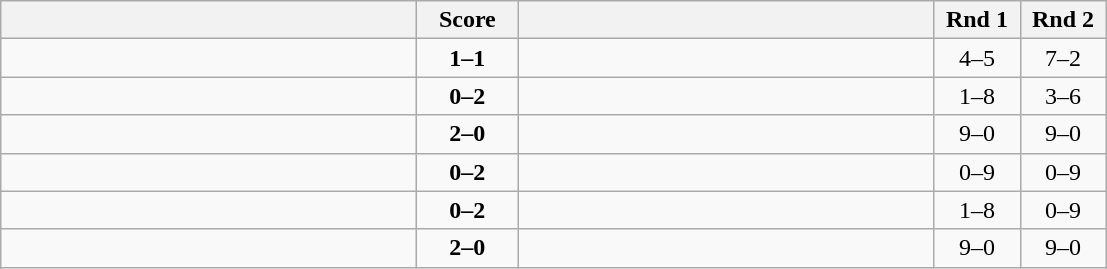<table class="wikitable" style="text-align: center;">
<tr>
<th align="right" width="270"></th>
<th width="60">Score</th>
<th align="left" width="270"></th>
<th width="50">Rnd 1</th>
<th width="50">Rnd 2</th>
</tr>
<tr>
<td align=left></td>
<td align=center><strong>1–1</strong></td>
<td align=left></td>
<td>4–5</td>
<td>7–2</td>
</tr>
<tr>
<td align=left></td>
<td align=center><strong>0–2</strong></td>
<td align=left><strong></strong></td>
<td>1–8</td>
<td>3–6</td>
</tr>
<tr>
<td align=left><strong></strong></td>
<td align=center><strong>2–0</strong></td>
<td align=left></td>
<td>9–0</td>
<td>9–0</td>
</tr>
<tr>
<td align=left></td>
<td align=center><strong>0–2</strong></td>
<td align=left><strong></strong></td>
<td>0–9</td>
<td>0–9</td>
</tr>
<tr>
<td align=left></td>
<td align=center><strong>0–2</strong></td>
<td align=left><strong></strong></td>
<td>1–8</td>
<td>0–9</td>
</tr>
<tr>
<td align=left><strong></strong></td>
<td align=center><strong>2–0</strong></td>
<td align=left></td>
<td>9–0</td>
<td>9–0</td>
</tr>
</table>
